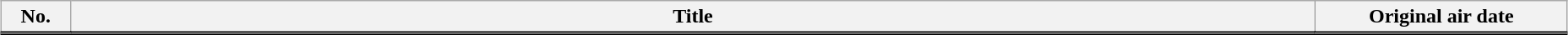<table class="wikitable" style="width:98%; margin:auto; background:#FFF;">
<tr style="border-bottom: 3px solid #000000;">
<th style="width:3em;">No.</th>
<th>Title</th>
<th style="width:12em;">Original air date</th>
</tr>
<tr>
</tr>
</table>
